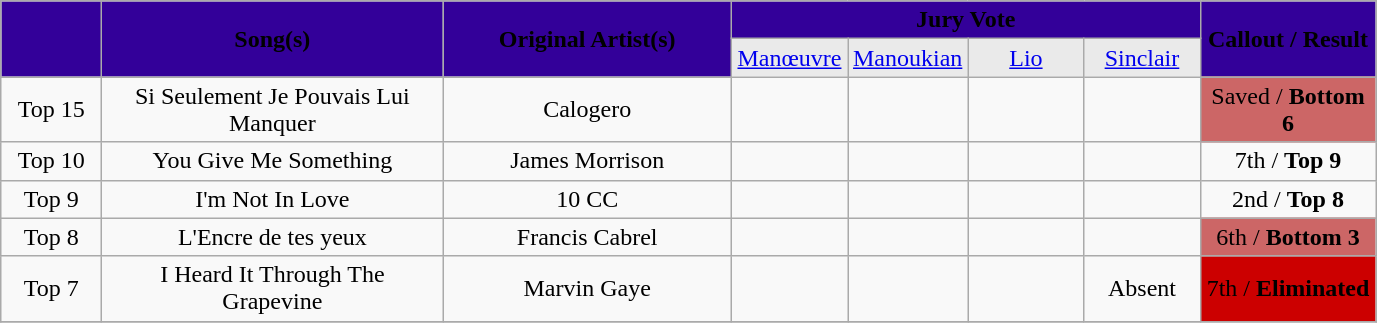<table class = "wikitable" style="text-align:center">
<tr>
<th rowspan=2 width="60px" style="background:#330099; text-align:center;"><span></span></th>
<th rowspan=2 width="220px" style="background:#330099; text-align:center;"><span>Song(s)</span></th>
<th rowspan=2 width="185px" style="background:#330099; text-align:center;"><span>Original Artist(s)</span></th>
<th colspan=4 style="background:#330099; text-align:center;"><span>Jury Vote</span></th>
<th rowspan=2 width="110px" style="background:#330099; text-align:center;"><span>Callout / Result</span></th>
</tr>
<tr>
<td width="70px" style="background:#EAEAEA; text-align:center;"><a href='#'><span>Manœuvre</span></a></td>
<td width="70px" style="background:#EAEAEA; text-align:center;"><a href='#'><span>Manoukian</span></a></td>
<td width="70px" style="background:#EAEAEA; text-align:center;"><a href='#'><span>Lio</span></a></td>
<td width="70px" style="background:#EAEAEA; text-align:center;"><a href='#'><span>Sinclair</span></a></td>
</tr>
<tr>
<td>Top 15</td>
<td>Si Seulement Je Pouvais Lui Manquer</td>
<td>Calogero</td>
<td></td>
<td></td>
<td></td>
<td></td>
<td bgcolor="#CC6666">Saved / <strong>Bottom 6</strong></td>
</tr>
<tr>
<td>Top 10</td>
<td>You Give Me Something</td>
<td>James Morrison</td>
<td></td>
<td></td>
<td></td>
<td></td>
<td>7th / <strong>Top 9</strong></td>
</tr>
<tr>
<td>Top 9</td>
<td>I'm Not In Love</td>
<td>10 CC</td>
<td></td>
<td></td>
<td></td>
<td></td>
<td>2nd / <strong>Top 8</strong></td>
</tr>
<tr>
<td>Top 8</td>
<td>L'Encre de tes yeux</td>
<td>Francis Cabrel</td>
<td></td>
<td></td>
<td></td>
<td></td>
<td bgcolor="#CC6666">6th / <strong>Bottom 3</strong></td>
</tr>
<tr>
<td>Top 7</td>
<td>I Heard It Through The Grapevine</td>
<td>Marvin Gaye</td>
<td></td>
<td></td>
<td></td>
<td>Absent</td>
<td bgcolor="#CC0000">7th / <strong>Eliminated</strong></td>
</tr>
<tr>
</tr>
</table>
